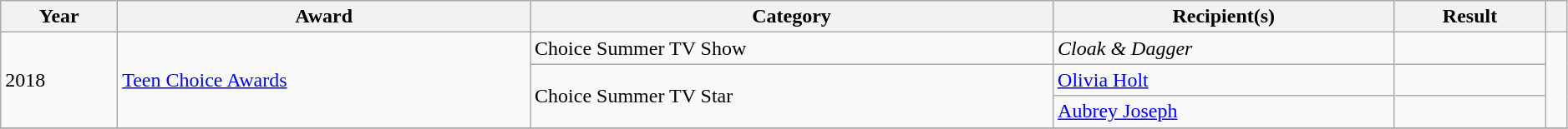<table class="wikitable sortable" style="width: 99%;">
<tr>
<th scope="col">Year</th>
<th scope="col">Award</th>
<th scope="col">Category</th>
<th scope="col">Recipient(s)</th>
<th scope="col">Result</th>
<th scope="col" class="unsortable"></th>
</tr>
<tr>
<td rowspan="3">2018</td>
<td rowspan="3"><a href='#'>Teen Choice Awards</a></td>
<td>Choice Summer TV Show</td>
<td><em>Cloak & Dagger</em></td>
<td></td>
<td rowspan="3" style="text-align:center;"></td>
</tr>
<tr>
<td rowspan="2">Choice Summer TV Star</td>
<td data-sort-value="Holt, Olivia"><a href='#'>Olivia Holt</a></td>
<td></td>
</tr>
<tr>
<td data-sort-value="Joseph, Aubrey"><a href='#'>Aubrey Joseph</a></td>
<td></td>
</tr>
<tr>
</tr>
</table>
